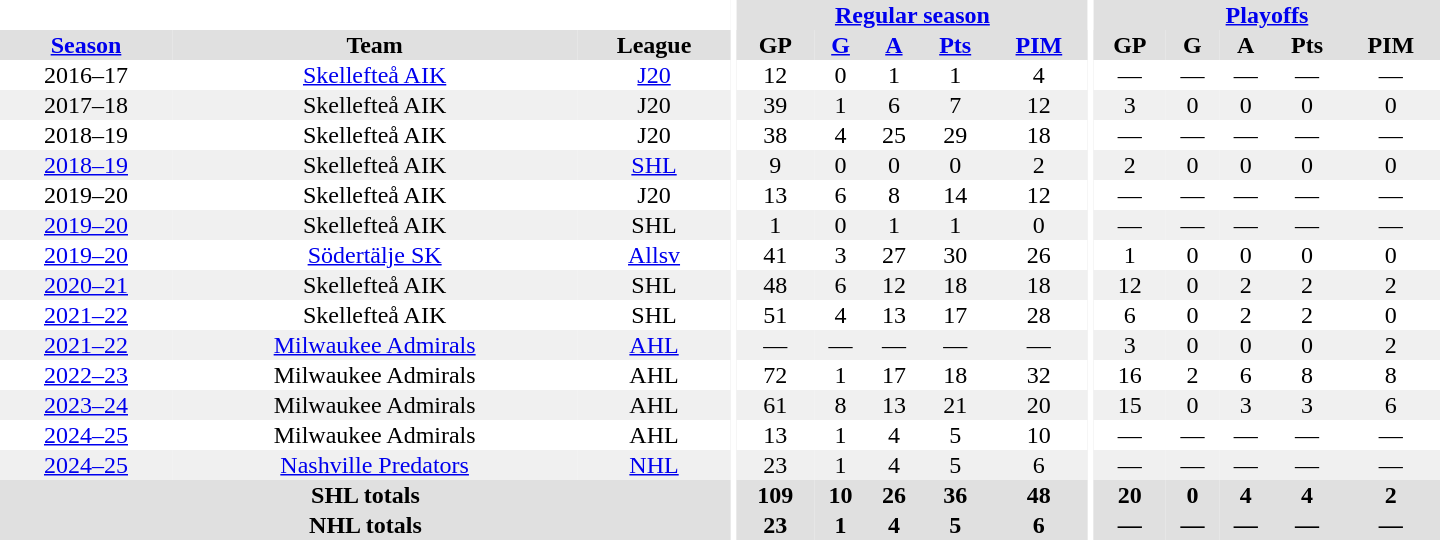<table border="0" cellpadding="1" cellspacing="0" style="text-align:center; width:60em;">
<tr bgcolor="#e0e0e0">
<th colspan="3" bgcolor="#ffffff"></th>
<th rowspan="101" bgcolor="#ffffff"></th>
<th colspan="5"><a href='#'>Regular season</a></th>
<th rowspan="101" bgcolor="#ffffff"></th>
<th colspan="5"><a href='#'>Playoffs</a></th>
</tr>
<tr bgcolor="#e0e0e0">
<th><a href='#'>Season</a></th>
<th>Team</th>
<th>League</th>
<th>GP</th>
<th><a href='#'>G</a></th>
<th><a href='#'>A</a></th>
<th><a href='#'>Pts</a></th>
<th><a href='#'>PIM</a></th>
<th>GP</th>
<th>G</th>
<th>A</th>
<th>Pts</th>
<th>PIM</th>
</tr>
<tr>
<td>2016–17</td>
<td><a href='#'>Skellefteå AIK</a></td>
<td><a href='#'>J20</a></td>
<td>12</td>
<td>0</td>
<td>1</td>
<td>1</td>
<td>4</td>
<td>—</td>
<td>—</td>
<td>—</td>
<td>—</td>
<td>—</td>
</tr>
<tr bgcolor="#f0f0f0">
<td>2017–18</td>
<td>Skellefteå AIK</td>
<td>J20</td>
<td>39</td>
<td>1</td>
<td>6</td>
<td>7</td>
<td>12</td>
<td>3</td>
<td>0</td>
<td>0</td>
<td>0</td>
<td>0</td>
</tr>
<tr>
<td>2018–19</td>
<td>Skellefteå AIK</td>
<td>J20</td>
<td>38</td>
<td>4</td>
<td>25</td>
<td>29</td>
<td>18</td>
<td>—</td>
<td>—</td>
<td>—</td>
<td>—</td>
<td>—</td>
</tr>
<tr bgcolor="#f0f0f0">
<td><a href='#'>2018–19</a></td>
<td>Skellefteå AIK</td>
<td><a href='#'>SHL</a></td>
<td>9</td>
<td>0</td>
<td>0</td>
<td>0</td>
<td>2</td>
<td>2</td>
<td>0</td>
<td>0</td>
<td>0</td>
<td>0</td>
</tr>
<tr>
<td>2019–20</td>
<td>Skellefteå AIK</td>
<td>J20</td>
<td>13</td>
<td>6</td>
<td>8</td>
<td>14</td>
<td>12</td>
<td>—</td>
<td>—</td>
<td>—</td>
<td>—</td>
<td>—</td>
</tr>
<tr bgcolor="#f0f0f0">
<td><a href='#'>2019–20</a></td>
<td>Skellefteå AIK</td>
<td>SHL</td>
<td>1</td>
<td>0</td>
<td>1</td>
<td>1</td>
<td>0</td>
<td>—</td>
<td>—</td>
<td>—</td>
<td>—</td>
<td>—</td>
</tr>
<tr>
<td><a href='#'>2019–20</a></td>
<td><a href='#'>Södertälje SK</a></td>
<td><a href='#'>Allsv</a></td>
<td>41</td>
<td>3</td>
<td>27</td>
<td>30</td>
<td>26</td>
<td>1</td>
<td>0</td>
<td>0</td>
<td>0</td>
<td>0</td>
</tr>
<tr bgcolor="#f0f0f0">
<td><a href='#'>2020–21</a></td>
<td>Skellefteå AIK</td>
<td>SHL</td>
<td>48</td>
<td>6</td>
<td>12</td>
<td>18</td>
<td>18</td>
<td>12</td>
<td>0</td>
<td>2</td>
<td>2</td>
<td>2</td>
</tr>
<tr>
<td><a href='#'>2021–22</a></td>
<td>Skellefteå AIK</td>
<td>SHL</td>
<td>51</td>
<td>4</td>
<td>13</td>
<td>17</td>
<td>28</td>
<td>6</td>
<td>0</td>
<td>2</td>
<td>2</td>
<td>0</td>
</tr>
<tr bgcolor="#f0f0f0">
<td><a href='#'>2021–22</a></td>
<td><a href='#'>Milwaukee Admirals</a></td>
<td><a href='#'>AHL</a></td>
<td>—</td>
<td>—</td>
<td>—</td>
<td>—</td>
<td>—</td>
<td>3</td>
<td>0</td>
<td>0</td>
<td>0</td>
<td>2</td>
</tr>
<tr>
<td><a href='#'>2022–23</a></td>
<td>Milwaukee Admirals</td>
<td>AHL</td>
<td>72</td>
<td>1</td>
<td>17</td>
<td>18</td>
<td>32</td>
<td>16</td>
<td>2</td>
<td>6</td>
<td>8</td>
<td>8</td>
</tr>
<tr bgcolor="#f0f0f0">
<td><a href='#'>2023–24</a></td>
<td>Milwaukee Admirals</td>
<td>AHL</td>
<td>61</td>
<td>8</td>
<td>13</td>
<td>21</td>
<td>20</td>
<td>15</td>
<td>0</td>
<td>3</td>
<td>3</td>
<td>6</td>
</tr>
<tr>
<td><a href='#'>2024–25</a></td>
<td>Milwaukee Admirals</td>
<td>AHL</td>
<td>13</td>
<td>1</td>
<td>4</td>
<td>5</td>
<td>10</td>
<td>—</td>
<td>—</td>
<td>—</td>
<td>—</td>
<td>—</td>
</tr>
<tr bgcolor="#f0f0f0">
<td><a href='#'>2024–25</a></td>
<td><a href='#'>Nashville Predators</a></td>
<td><a href='#'>NHL</a></td>
<td>23</td>
<td>1</td>
<td>4</td>
<td>5</td>
<td>6</td>
<td>—</td>
<td>—</td>
<td>—</td>
<td>—</td>
<td>—</td>
</tr>
<tr bgcolor="#e0e0e0">
<th colspan="3">SHL totals</th>
<th>109</th>
<th>10</th>
<th>26</th>
<th>36</th>
<th>48</th>
<th>20</th>
<th>0</th>
<th>4</th>
<th>4</th>
<th>2</th>
</tr>
<tr bgcolor="#e0e0e0">
<th colspan="3">NHL totals</th>
<th>23</th>
<th>1</th>
<th>4</th>
<th>5</th>
<th>6</th>
<th>—</th>
<th>—</th>
<th>—</th>
<th>—</th>
<th>—</th>
</tr>
</table>
